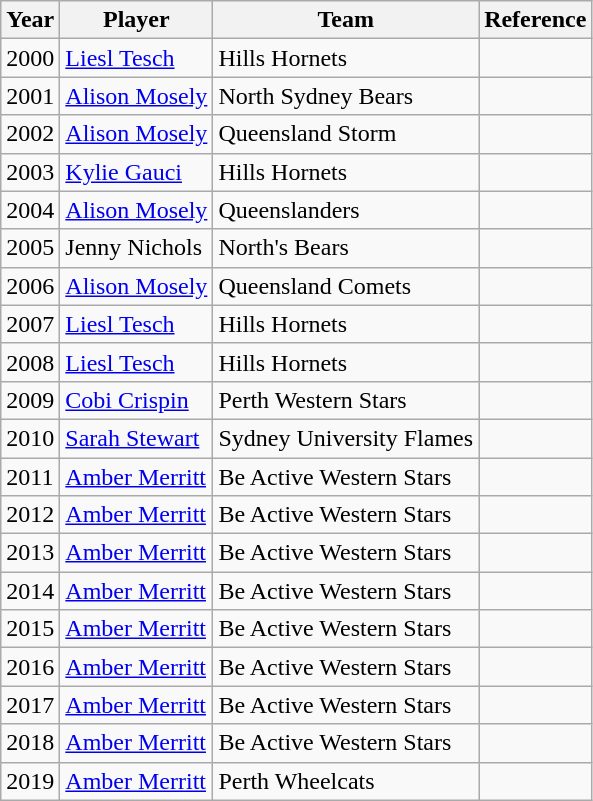<table class="wikitable">
<tr>
<th>Year</th>
<th>Player</th>
<th>Team</th>
<th>Reference</th>
</tr>
<tr>
<td>2000</td>
<td><a href='#'>Liesl Tesch</a></td>
<td>Hills Hornets</td>
<td></td>
</tr>
<tr>
<td>2001</td>
<td><a href='#'>Alison Mosely</a></td>
<td>North Sydney Bears</td>
<td></td>
</tr>
<tr>
<td>2002</td>
<td><a href='#'>Alison Mosely</a></td>
<td>Queensland Storm</td>
<td></td>
</tr>
<tr>
<td>2003</td>
<td><a href='#'>Kylie Gauci</a></td>
<td>Hills Hornets</td>
<td></td>
</tr>
<tr>
<td>2004</td>
<td><a href='#'>Alison Mosely</a></td>
<td>Queenslanders</td>
<td></td>
</tr>
<tr>
<td>2005</td>
<td>Jenny Nichols</td>
<td>North's Bears</td>
<td></td>
</tr>
<tr>
<td>2006</td>
<td><a href='#'>Alison Mosely</a></td>
<td>Queensland Comets</td>
<td></td>
</tr>
<tr>
<td>2007</td>
<td><a href='#'>Liesl Tesch</a></td>
<td>Hills Hornets</td>
<td></td>
</tr>
<tr>
<td>2008</td>
<td><a href='#'>Liesl Tesch</a></td>
<td>Hills Hornets</td>
<td></td>
</tr>
<tr>
<td>2009</td>
<td><a href='#'>Cobi Crispin</a></td>
<td>Perth Western Stars</td>
<td></td>
</tr>
<tr>
<td>2010</td>
<td><a href='#'>Sarah Stewart</a></td>
<td>Sydney University Flames</td>
<td></td>
</tr>
<tr>
<td>2011</td>
<td><a href='#'>Amber Merritt</a></td>
<td>Be Active Western Stars</td>
<td></td>
</tr>
<tr>
<td>2012</td>
<td><a href='#'>Amber Merritt</a></td>
<td>Be Active Western Stars</td>
<td></td>
</tr>
<tr>
<td>2013</td>
<td><a href='#'>Amber Merritt</a></td>
<td>Be Active Western Stars</td>
<td></td>
</tr>
<tr>
<td>2014</td>
<td><a href='#'>Amber Merritt</a></td>
<td>Be Active Western Stars</td>
<td></td>
</tr>
<tr>
<td>2015</td>
<td><a href='#'>Amber Merritt</a></td>
<td>Be Active Western Stars</td>
<td></td>
</tr>
<tr>
<td>2016</td>
<td><a href='#'>Amber Merritt</a></td>
<td>Be Active Western Stars</td>
<td></td>
</tr>
<tr>
<td>2017</td>
<td><a href='#'>Amber Merritt</a></td>
<td>Be Active Western Stars</td>
<td></td>
</tr>
<tr>
<td>2018</td>
<td><a href='#'>Amber Merritt</a></td>
<td>Be Active Western Stars</td>
<td></td>
</tr>
<tr>
<td>2019</td>
<td><a href='#'>Amber Merritt</a></td>
<td>Perth Wheelcats</td>
<td></td>
</tr>
</table>
